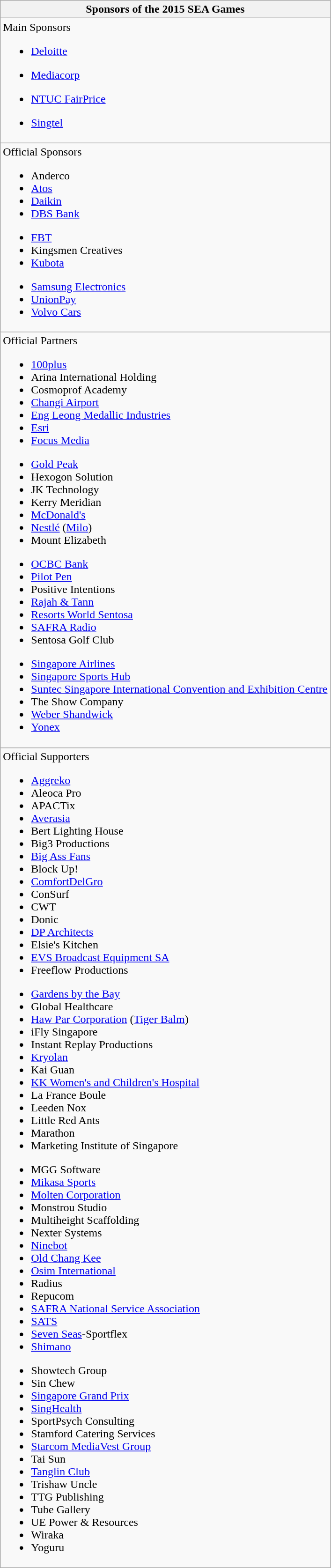<table class="wikitable collapsible " style="float:center; margin:10px;">
<tr>
<th>Sponsors of the 2015 SEA Games</th>
</tr>
<tr>
<td>Main Sponsors<br>
<ul><li><a href='#'>Deloitte</a></li></ul><ul><li><a href='#'>Mediacorp</a></li></ul><ul><li><a href='#'>NTUC FairPrice</a></li></ul><ul><li><a href='#'>Singtel</a></li></ul></td>
</tr>
<tr>
<td>Official Sponsors<br>
<ul><li>Anderco</li><li><a href='#'>Atos</a></li><li><a href='#'>Daikin</a></li><li><a href='#'>DBS Bank</a></li></ul><ul><li><a href='#'>FBT</a></li><li>Kingsmen Creatives</li><li><a href='#'>Kubota</a></li></ul><ul><li><a href='#'>Samsung Electronics</a></li><li><a href='#'>UnionPay</a></li><li><a href='#'>Volvo Cars</a></li></ul></td>
</tr>
<tr>
<td>Official Partners<br>
<ul><li><a href='#'>100plus</a></li><li>Arina International Holding</li><li>Cosmoprof Academy</li><li><a href='#'>Changi Airport</a></li><li><a href='#'>Eng Leong Medallic Industries</a></li><li><a href='#'>Esri</a></li><li><a href='#'>Focus Media</a></li></ul><ul><li><a href='#'>Gold Peak</a></li><li>Hexogon Solution</li><li>JK Technology</li><li>Kerry Meridian</li><li><a href='#'>McDonald's</a></li><li><a href='#'>Nestlé</a> (<a href='#'>Milo</a>)</li><li>Mount Elizabeth</li></ul><ul><li><a href='#'>OCBC Bank</a></li><li><a href='#'>Pilot Pen</a></li><li>Positive Intentions</li><li><a href='#'>Rajah & Tann</a></li><li><a href='#'>Resorts World Sentosa</a></li><li><a href='#'>SAFRA Radio</a></li><li>Sentosa Golf Club</li></ul><ul><li><a href='#'>Singapore Airlines</a></li><li><a href='#'>Singapore Sports Hub</a></li><li><a href='#'>Suntec Singapore International Convention and Exhibition Centre</a></li><li>The Show Company</li><li><a href='#'>Weber Shandwick</a></li><li><a href='#'>Yonex</a></li></ul></td>
</tr>
<tr>
<td>Official Supporters<br>
<ul><li><a href='#'>Aggreko</a></li><li>Aleoca Pro</li><li>APACTix</li><li><a href='#'>Averasia</a></li><li>Bert Lighting House</li><li>Big3 Productions</li><li><a href='#'>Big Ass Fans</a></li><li>Block Up!</li><li><a href='#'>ComfortDelGro</a></li><li>ConSurf</li><li>CWT</li><li>Donic</li><li><a href='#'>DP Architects</a></li><li>Elsie's Kitchen</li><li><a href='#'>EVS Broadcast Equipment SA</a></li><li>Freeflow Productions</li></ul><ul><li><a href='#'>Gardens by the Bay</a></li><li>Global Healthcare</li><li><a href='#'>Haw Par Corporation</a> (<a href='#'>Tiger Balm</a>)</li><li>iFly Singapore</li><li>Instant Replay Productions</li><li><a href='#'>Kryolan</a></li><li>Kai Guan</li><li><a href='#'>KK Women's and Children's Hospital</a></li><li>La France Boule</li><li>Leeden Nox</li><li>Little Red Ants</li><li>Marathon</li><li>Marketing Institute of Singapore</li></ul><ul><li>MGG Software</li><li><a href='#'>Mikasa Sports</a></li><li><a href='#'>Molten Corporation</a></li><li>Monstrou Studio</li><li>Multiheight Scaffolding</li><li>Nexter Systems</li><li><a href='#'>Ninebot</a></li><li><a href='#'>Old Chang Kee</a></li><li><a href='#'>Osim International</a></li><li>Radius</li><li>Repucom</li><li><a href='#'>SAFRA National Service Association</a></li><li><a href='#'>SATS</a></li><li><a href='#'>Seven Seas</a>-Sportflex</li><li><a href='#'>Shimano</a></li></ul><ul><li>Showtech Group</li><li>Sin Chew</li><li><a href='#'>Singapore Grand Prix</a></li><li><a href='#'>SingHealth</a></li><li>SportPsych Consulting</li><li>Stamford Catering Services</li><li><a href='#'>Starcom MediaVest Group</a></li><li>Tai Sun</li><li><a href='#'>Tanglin Club</a></li><li>Trishaw Uncle</li><li>TTG Publishing</li><li>Tube Gallery</li><li>UE Power & Resources</li><li>Wiraka</li><li>Yoguru</li></ul></td>
</tr>
</table>
